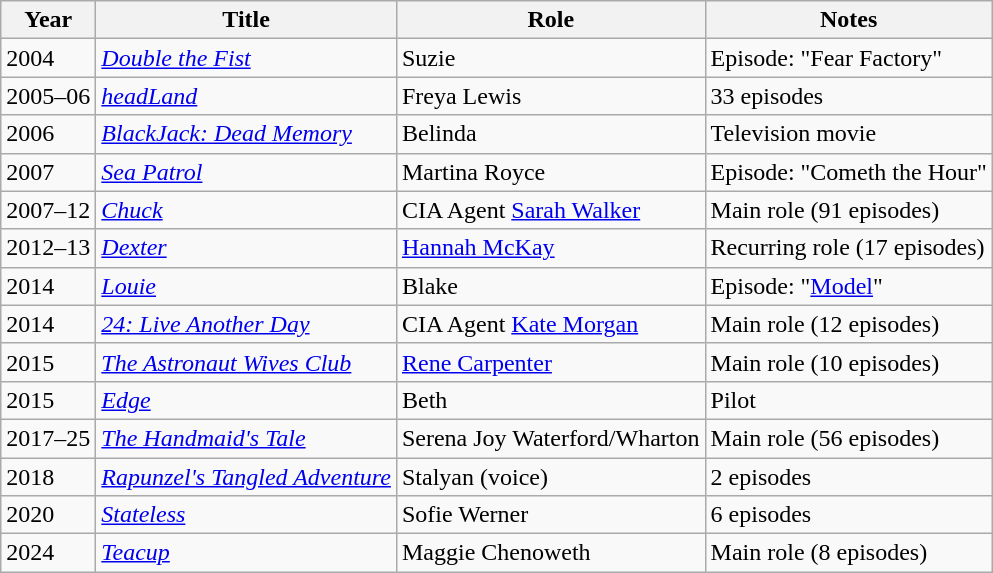<table class="wikitable sortable">
<tr>
<th>Year</th>
<th>Title</th>
<th>Role</th>
<th class="unsortable">Notes</th>
</tr>
<tr>
<td>2004</td>
<td><em><a href='#'>Double the Fist</a></em></td>
<td>Suzie</td>
<td>Episode: "Fear Factory"</td>
</tr>
<tr>
<td>2005–06</td>
<td><em><a href='#'>headLand</a></em></td>
<td>Freya Lewis</td>
<td>33 episodes</td>
</tr>
<tr>
<td>2006</td>
<td><em><a href='#'>BlackJack: Dead Memory</a> </em></td>
<td>Belinda</td>
<td>Television movie</td>
</tr>
<tr>
<td>2007</td>
<td><em><a href='#'>Sea Patrol</a></em></td>
<td>Martina Royce</td>
<td>Episode: "Cometh the Hour"</td>
</tr>
<tr>
<td>2007–12</td>
<td><em><a href='#'>Chuck</a></em></td>
<td>CIA Agent <a href='#'>Sarah Walker</a></td>
<td>Main role (91 episodes)</td>
</tr>
<tr>
<td>2012–13</td>
<td><em><a href='#'>Dexter</a></em></td>
<td><a href='#'>Hannah McKay</a></td>
<td>Recurring role (17 episodes)</td>
</tr>
<tr>
<td>2014</td>
<td><em><a href='#'>Louie</a></em></td>
<td>Blake</td>
<td>Episode: "<a href='#'>Model</a>"</td>
</tr>
<tr>
<td>2014</td>
<td><em><a href='#'>24: Live Another Day</a></em></td>
<td>CIA Agent <a href='#'>Kate Morgan</a></td>
<td>Main role (12 episodes)</td>
</tr>
<tr>
<td>2015</td>
<td><em><a href='#'>The Astronaut Wives Club</a></em></td>
<td><a href='#'>Rene Carpenter</a></td>
<td>Main role (10 episodes)</td>
</tr>
<tr>
<td>2015</td>
<td><em><a href='#'>Edge</a></em></td>
<td>Beth</td>
<td>Pilot</td>
</tr>
<tr>
<td>2017–25</td>
<td><em><a href='#'>The Handmaid's Tale</a></em></td>
<td>Serena Joy Waterford/Wharton</td>
<td>Main role (56 episodes)</td>
</tr>
<tr>
<td>2018</td>
<td><em><a href='#'>Rapunzel's Tangled Adventure</a></em></td>
<td>Stalyan (voice)</td>
<td>2 episodes</td>
</tr>
<tr>
<td>2020</td>
<td><em><a href='#'>Stateless</a></em></td>
<td>Sofie Werner</td>
<td>6 episodes</td>
</tr>
<tr>
<td>2024</td>
<td><em><a href='#'>Teacup</a></em></td>
<td>Maggie Chenoweth</td>
<td>Main role (8 episodes)</td>
</tr>
</table>
